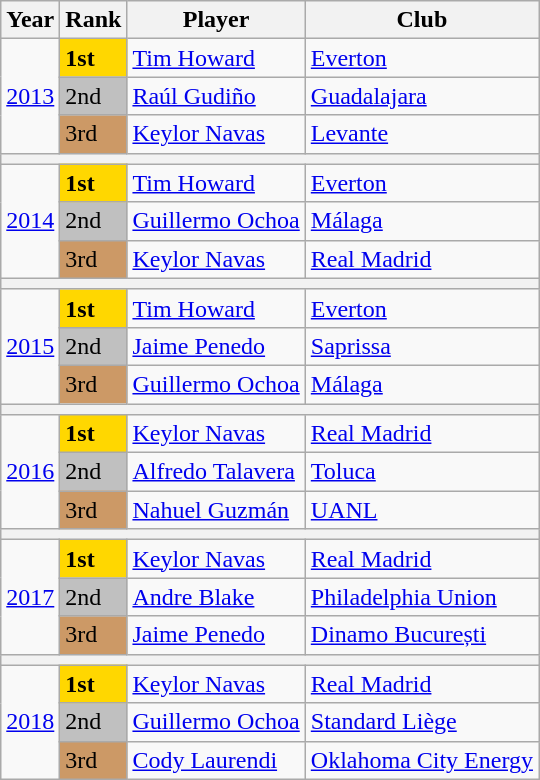<table class="wikitable plainrowheaders sortable">
<tr>
<th scope="col">Year</th>
<th scope="col">Rank</th>
<th scope="col">Player</th>
<th scope="col">Club</th>
</tr>
<tr>
<td rowspan="3" style="text-align:center"><a href='#'>2013</a></td>
<td scope="col" style="background-color: gold"><strong>1st</strong></td>
<td> <a href='#'>Tim Howard</a></td>
<td> <a href='#'>Everton</a></td>
</tr>
<tr>
<td scope="col" style="background-color: silver">2nd</td>
<td> <a href='#'>Raúl Gudiño</a></td>
<td> <a href='#'>Guadalajara</a></td>
</tr>
<tr>
<td scope="col" style="background-color: #cc9966">3rd</td>
<td> <a href='#'>Keylor Navas</a></td>
<td> <a href='#'>Levante</a></td>
</tr>
<tr>
<th colspan="4"></th>
</tr>
<tr>
<td rowspan="3" style="text-align:center"><a href='#'>2014</a></td>
<td scope="col" style="background-color: gold"><strong>1st</strong></td>
<td> <a href='#'>Tim Howard</a></td>
<td> <a href='#'>Everton</a></td>
</tr>
<tr>
<td scope="col" style="background-color: silver">2nd</td>
<td> <a href='#'>Guillermo Ochoa</a></td>
<td> <a href='#'>Málaga</a></td>
</tr>
<tr>
<td scope="col" style="background-color: #cc9966">3rd</td>
<td> <a href='#'>Keylor Navas</a></td>
<td> <a href='#'>Real Madrid</a></td>
</tr>
<tr>
<th colspan="4"></th>
</tr>
<tr>
<td rowspan="3" style="text-align:center"><a href='#'>2015</a></td>
<td scope="col" style="background-color: gold"><strong>1st</strong></td>
<td> <a href='#'>Tim Howard</a></td>
<td> <a href='#'>Everton</a></td>
</tr>
<tr>
<td scope="col" style="background-color: silver">2nd</td>
<td> <a href='#'>Jaime Penedo</a></td>
<td> <a href='#'>Saprissa</a></td>
</tr>
<tr>
<td scope="col" style="background-color: #cc9966">3rd</td>
<td> <a href='#'>Guillermo Ochoa</a></td>
<td> <a href='#'>Málaga</a></td>
</tr>
<tr>
<th colspan="4"></th>
</tr>
<tr>
<td rowspan="3" style="text-align:center"><a href='#'>2016</a></td>
<td scope="col" style="background-color: gold"><strong>1st</strong></td>
<td> <a href='#'>Keylor Navas</a></td>
<td> <a href='#'>Real Madrid</a></td>
</tr>
<tr>
<td scope="col" style="background-color: silver">2nd</td>
<td> <a href='#'>Alfredo Talavera</a></td>
<td> <a href='#'>Toluca</a></td>
</tr>
<tr>
<td scope="col" style="background-color: #cc9966">3rd</td>
<td> <a href='#'>Nahuel Guzmán</a></td>
<td> <a href='#'>UANL</a></td>
</tr>
<tr>
<th colspan="4"></th>
</tr>
<tr>
<td rowspan="3" style="text-align:center"><a href='#'>2017</a></td>
<td scope="col" style="background-color: gold"><strong>1st</strong></td>
<td> <a href='#'>Keylor Navas</a></td>
<td> <a href='#'>Real Madrid</a></td>
</tr>
<tr>
<td scope="col" style="background-color: silver">2nd</td>
<td> <a href='#'>Andre Blake</a></td>
<td> <a href='#'>Philadelphia Union</a></td>
</tr>
<tr>
<td scope="col" style="background-color: #cc9966">3rd</td>
<td> <a href='#'>Jaime Penedo</a></td>
<td> <a href='#'>Dinamo București</a></td>
</tr>
<tr>
<th colspan="4"></th>
</tr>
<tr>
<td rowspan="3" style="text-align:center"><a href='#'>2018</a></td>
<td scope="col" style="background-color: gold"><strong>1st</strong></td>
<td> <a href='#'>Keylor Navas</a></td>
<td> <a href='#'>Real Madrid</a></td>
</tr>
<tr>
<td scope="col" style="background-color: silver">2nd</td>
<td> <a href='#'>Guillermo Ochoa</a></td>
<td> <a href='#'>Standard Liège</a></td>
</tr>
<tr>
<td scope="col" style="background-color: #cc9966">3rd</td>
<td> <a href='#'>Cody Laurendi</a></td>
<td> <a href='#'>Oklahoma City Energy</a></td>
</tr>
</table>
